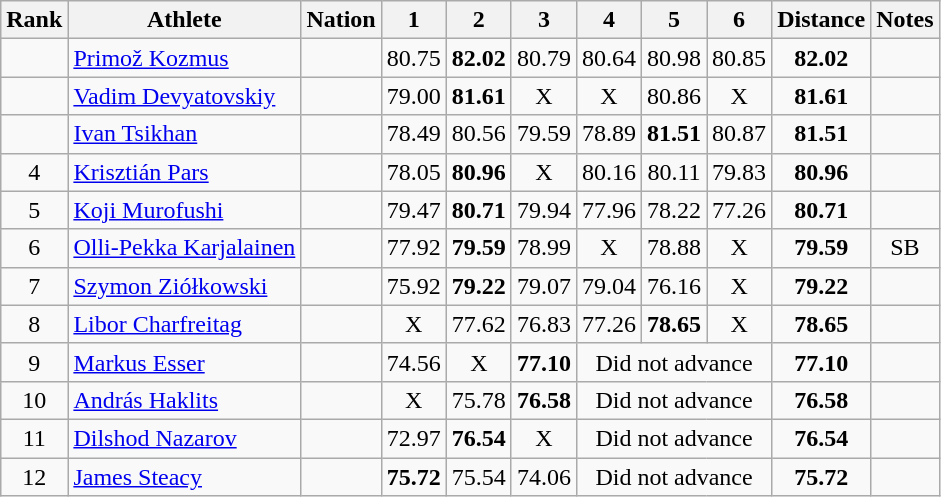<table class="wikitable sortable" style="text-align:center">
<tr>
<th>Rank</th>
<th>Athlete</th>
<th>Nation</th>
<th>1</th>
<th>2</th>
<th>3</th>
<th>4</th>
<th>5</th>
<th>6</th>
<th>Distance</th>
<th>Notes</th>
</tr>
<tr>
<td></td>
<td align=left><a href='#'>Primož Kozmus</a></td>
<td align=left></td>
<td>80.75</td>
<td><strong>82.02</strong></td>
<td>80.79</td>
<td>80.64</td>
<td>80.98</td>
<td>80.85</td>
<td><strong>82.02</strong></td>
<td></td>
</tr>
<tr>
<td></td>
<td align=left><a href='#'>Vadim Devyatovskiy</a></td>
<td align=left></td>
<td>79.00</td>
<td><strong>81.61</strong></td>
<td data-sort-value=1.00>X</td>
<td data-sort-value=1.00>X</td>
<td>80.86</td>
<td data-sort-value=1.00>X</td>
<td><strong>81.61</strong></td>
<td></td>
</tr>
<tr>
<td></td>
<td align=left><a href='#'>Ivan Tsikhan</a></td>
<td align=left></td>
<td>78.49</td>
<td>80.56</td>
<td>79.59</td>
<td>78.89</td>
<td><strong>81.51</strong></td>
<td>80.87</td>
<td><strong>81.51</strong></td>
<td></td>
</tr>
<tr>
<td>4</td>
<td align=left><a href='#'>Krisztián Pars</a></td>
<td align=left></td>
<td>78.05</td>
<td><strong>80.96</strong></td>
<td data-sort-value=1.00>X</td>
<td>80.16</td>
<td>80.11</td>
<td>79.83</td>
<td><strong>80.96</strong></td>
<td></td>
</tr>
<tr>
<td>5</td>
<td align=left><a href='#'>Koji Murofushi</a></td>
<td align=left></td>
<td>79.47</td>
<td><strong>80.71</strong></td>
<td>79.94</td>
<td>77.96</td>
<td>78.22</td>
<td>77.26</td>
<td><strong>80.71</strong></td>
<td></td>
</tr>
<tr>
<td>6</td>
<td align=left><a href='#'>Olli-Pekka Karjalainen</a></td>
<td align=left></td>
<td>77.92</td>
<td><strong>79.59</strong></td>
<td>78.99</td>
<td data-sort-value=1.00>X</td>
<td>78.88</td>
<td data-sort-value=1.00>X</td>
<td><strong>79.59</strong></td>
<td>SB</td>
</tr>
<tr>
<td>7</td>
<td align=left><a href='#'>Szymon Ziółkowski</a></td>
<td align=left></td>
<td>75.92</td>
<td><strong>79.22</strong></td>
<td>79.07</td>
<td>79.04</td>
<td>76.16</td>
<td data-sort-value=1.00>X</td>
<td><strong>79.22</strong></td>
<td></td>
</tr>
<tr>
<td>8</td>
<td align=left><a href='#'>Libor Charfreitag</a></td>
<td align=left></td>
<td data-sort-value=1.00>X</td>
<td>77.62</td>
<td>76.83</td>
<td>77.26</td>
<td><strong>78.65</strong></td>
<td data-sort-value=1.00>X</td>
<td><strong>78.65</strong></td>
<td></td>
</tr>
<tr>
<td>9</td>
<td align=left><a href='#'>Markus Esser</a></td>
<td align=left></td>
<td>74.56</td>
<td data-sort-value=1.00>X</td>
<td><strong>77.10</strong></td>
<td colspan=3 data-sort-value=0.00>Did not advance</td>
<td><strong>77.10</strong></td>
<td></td>
</tr>
<tr>
<td>10</td>
<td align=left><a href='#'>András Haklits</a></td>
<td align=left></td>
<td data-sort-value=1.00>X</td>
<td>75.78</td>
<td><strong>76.58</strong></td>
<td colspan=3 data-sort-value=0.00>Did not advance</td>
<td><strong>76.58</strong></td>
<td></td>
</tr>
<tr>
<td>11</td>
<td align=left><a href='#'>Dilshod Nazarov</a></td>
<td align=left></td>
<td>72.97</td>
<td><strong>76.54</strong></td>
<td data-sort-value=1.00>X</td>
<td colspan=3 data-sort-value=0.00>Did not advance</td>
<td><strong>76.54</strong></td>
<td></td>
</tr>
<tr>
<td>12</td>
<td align=left><a href='#'>James Steacy</a></td>
<td align=left></td>
<td><strong>75.72</strong></td>
<td>75.54</td>
<td>74.06</td>
<td colspan=3 data-sort-value=0.00>Did not advance</td>
<td><strong>75.72</strong></td>
<td></td>
</tr>
</table>
